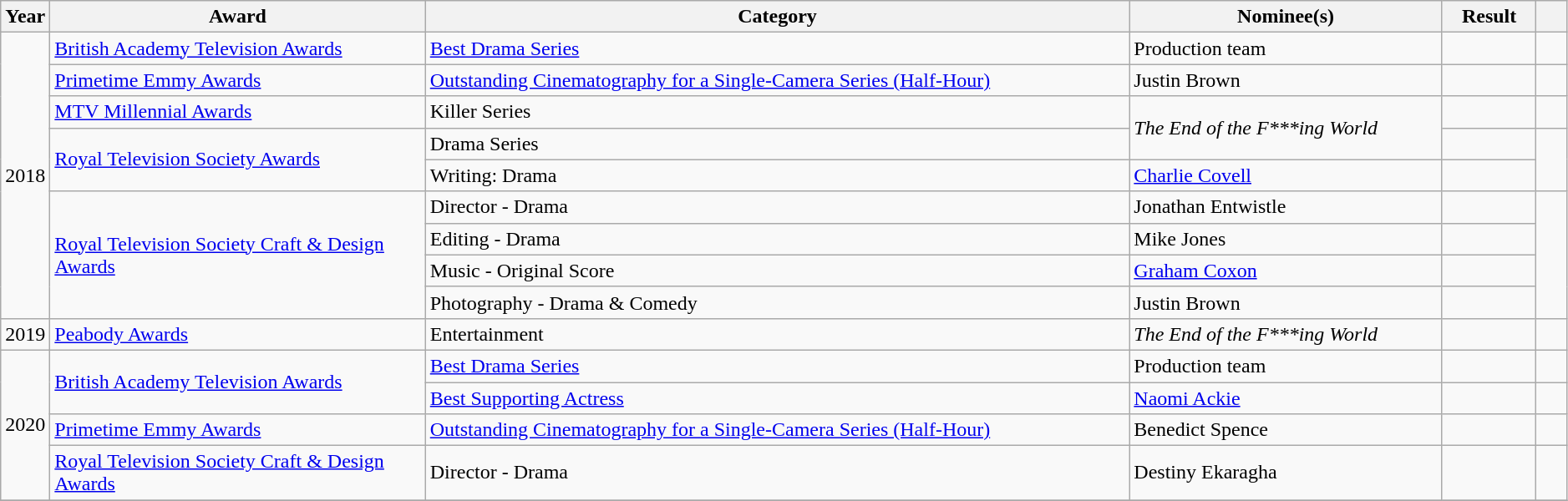<table class="wikitable sortable plainrowheaders" style="width:99%;">
<tr>
<th width="3%">Year</th>
<th width="24%">Award</th>
<th width="45%">Category</th>
<th width="20%">Nominee(s)</th>
<th width="6%">Result</th>
<th scope="col" class="unsortable" width="3%"></th>
</tr>
<tr>
<td rowspan="9">2018</td>
<td><a href='#'>British Academy Television Awards</a></td>
<td><a href='#'>Best Drama Series</a></td>
<td>Production team</td>
<td></td>
<td style="text-align:center;"></td>
</tr>
<tr>
<td><a href='#'>Primetime Emmy Awards</a></td>
<td><a href='#'>Outstanding Cinematography for a Single-Camera Series (Half-Hour)</a></td>
<td>Justin Brown</td>
<td></td>
<td style="text-align:center;"></td>
</tr>
<tr>
<td><a href='#'>MTV Millennial Awards</a></td>
<td>Killer Series</td>
<td rowspan="2"><em>The End of the F***ing World</em></td>
<td></td>
<td></td>
</tr>
<tr>
<td rowspan="2"><a href='#'>Royal Television Society Awards</a></td>
<td>Drama Series</td>
<td></td>
<td style="text-align:center;" rowspan="2"></td>
</tr>
<tr>
<td>Writing: Drama</td>
<td><a href='#'>Charlie Covell</a></td>
<td></td>
</tr>
<tr>
<td rowspan="4"><a href='#'>Royal Television Society Craft & Design Awards</a></td>
<td>Director - Drama</td>
<td>Jonathan Entwistle</td>
<td></td>
<td style="text-align:center;" rowspan="4"></td>
</tr>
<tr>
<td>Editing - Drama</td>
<td>Mike Jones</td>
<td></td>
</tr>
<tr>
<td>Music - Original Score</td>
<td><a href='#'>Graham Coxon</a></td>
<td></td>
</tr>
<tr>
<td>Photography - Drama & Comedy</td>
<td>Justin Brown</td>
<td></td>
</tr>
<tr>
<td>2019</td>
<td><a href='#'>Peabody Awards</a></td>
<td>Entertainment</td>
<td><em>The End of the F***ing World</em></td>
<td></td>
<td style="text-align:center;"></td>
</tr>
<tr>
<td rowspan=4>2020</td>
<td rowspan=2><a href='#'>British Academy Television Awards</a></td>
<td><a href='#'>Best Drama Series</a></td>
<td>Production team</td>
<td></td>
<td style="text-align:center;"></td>
</tr>
<tr>
<td><a href='#'>Best Supporting Actress</a></td>
<td><a href='#'>Naomi Ackie</a></td>
<td></td>
<td style="text-align:center;"></td>
</tr>
<tr>
<td><a href='#'>Primetime Emmy Awards</a></td>
<td><a href='#'>Outstanding Cinematography for a Single-Camera Series (Half-Hour)</a></td>
<td>Benedict Spence</td>
<td></td>
<td style="text-align:center;"></td>
</tr>
<tr>
<td><a href='#'>Royal Television Society Craft & Design Awards</a></td>
<td>Director - Drama</td>
<td>Destiny Ekaragha</td>
<td></td>
<td style="text-align:center;"></td>
</tr>
<tr>
</tr>
</table>
